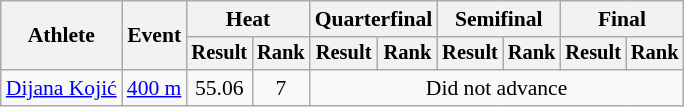<table class="wikitable" style="font-size:90%">
<tr>
<th rowspan="2">Athlete</th>
<th rowspan="2">Event</th>
<th colspan="2">Heat</th>
<th colspan="2">Quarterfinal</th>
<th colspan="2">Semifinal</th>
<th colspan="2">Final</th>
</tr>
<tr style="font-size:95%">
<th>Result</th>
<th>Rank</th>
<th>Result</th>
<th>Rank</th>
<th>Result</th>
<th>Rank</th>
<th>Result</th>
<th>Rank</th>
</tr>
<tr align=center>
<td align=left><a href='#'>Dijana Kojić</a></td>
<td align=left><a href='#'>400 m</a></td>
<td>55.06</td>
<td>7</td>
<td COLSPAN=6>Did not advance</td>
</tr>
</table>
